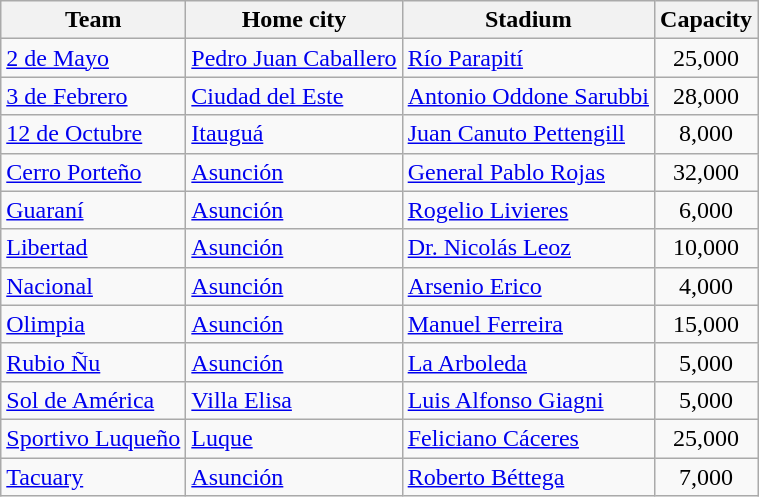<table class="wikitable sortable">
<tr>
<th>Team</th>
<th>Home city</th>
<th>Stadium</th>
<th>Capacity</th>
</tr>
<tr>
<td><a href='#'>2 de Mayo</a></td>
<td><a href='#'>Pedro Juan Caballero</a></td>
<td><a href='#'>Río Parapití</a></td>
<td align="center">25,000</td>
</tr>
<tr>
<td><a href='#'>3 de Febrero</a></td>
<td><a href='#'>Ciudad del Este</a></td>
<td><a href='#'>Antonio Oddone Sarubbi</a></td>
<td align="center">28,000</td>
</tr>
<tr>
<td><a href='#'>12 de Octubre</a></td>
<td><a href='#'>Itauguá</a></td>
<td><a href='#'>Juan Canuto Pettengill</a></td>
<td align="center">8,000</td>
</tr>
<tr>
<td><a href='#'>Cerro Porteño</a></td>
<td><a href='#'>Asunción</a></td>
<td><a href='#'>General Pablo Rojas</a></td>
<td align="center">32,000</td>
</tr>
<tr>
<td><a href='#'>Guaraní</a></td>
<td><a href='#'>Asunción</a></td>
<td><a href='#'>Rogelio Livieres</a></td>
<td align="center">6,000</td>
</tr>
<tr>
<td><a href='#'>Libertad</a></td>
<td><a href='#'>Asunción</a></td>
<td><a href='#'>Dr. Nicolás Leoz</a></td>
<td align="center">10,000</td>
</tr>
<tr>
<td><a href='#'>Nacional</a></td>
<td><a href='#'>Asunción</a></td>
<td><a href='#'>Arsenio Erico</a></td>
<td align="center">4,000</td>
</tr>
<tr>
<td><a href='#'>Olimpia</a></td>
<td><a href='#'>Asunción</a></td>
<td><a href='#'>Manuel Ferreira</a></td>
<td align="center">15,000</td>
</tr>
<tr>
<td><a href='#'>Rubio Ñu</a></td>
<td><a href='#'>Asunción</a></td>
<td><a href='#'>La Arboleda</a></td>
<td align="center">5,000</td>
</tr>
<tr>
<td><a href='#'>Sol de América</a></td>
<td><a href='#'>Villa Elisa</a></td>
<td><a href='#'>Luis Alfonso Giagni</a></td>
<td align="center">5,000</td>
</tr>
<tr>
<td><a href='#'>Sportivo Luqueño</a></td>
<td><a href='#'>Luque</a></td>
<td><a href='#'>Feliciano Cáceres</a></td>
<td align="center">25,000</td>
</tr>
<tr>
<td><a href='#'>Tacuary</a></td>
<td><a href='#'>Asunción</a></td>
<td><a href='#'>Roberto Béttega</a></td>
<td align="center">7,000</td>
</tr>
</table>
